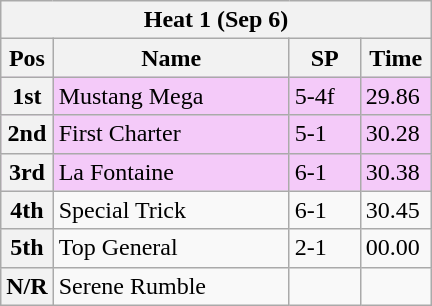<table class="wikitable">
<tr>
<th colspan="6">Heat 1 (Sep 6)</th>
</tr>
<tr>
<th width=20>Pos</th>
<th width=150>Name</th>
<th width=40>SP</th>
<th width=40>Time</th>
</tr>
<tr style="background: #f4caf9;">
<th>1st</th>
<td>Mustang Mega</td>
<td>5-4f</td>
<td>29.86</td>
</tr>
<tr style="background: #f4caf9;">
<th>2nd</th>
<td>First Charter</td>
<td>5-1</td>
<td>30.28</td>
</tr>
<tr style="background: #f4caf9;">
<th>3rd</th>
<td>La Fontaine</td>
<td>6-1</td>
<td>30.38</td>
</tr>
<tr>
<th>4th</th>
<td>Special Trick</td>
<td>6-1</td>
<td>30.45</td>
</tr>
<tr>
<th>5th</th>
<td>Top General</td>
<td>2-1</td>
<td>00.00</td>
</tr>
<tr>
<th>N/R</th>
<td>Serene Rumble</td>
<td></td>
<td></td>
</tr>
</table>
